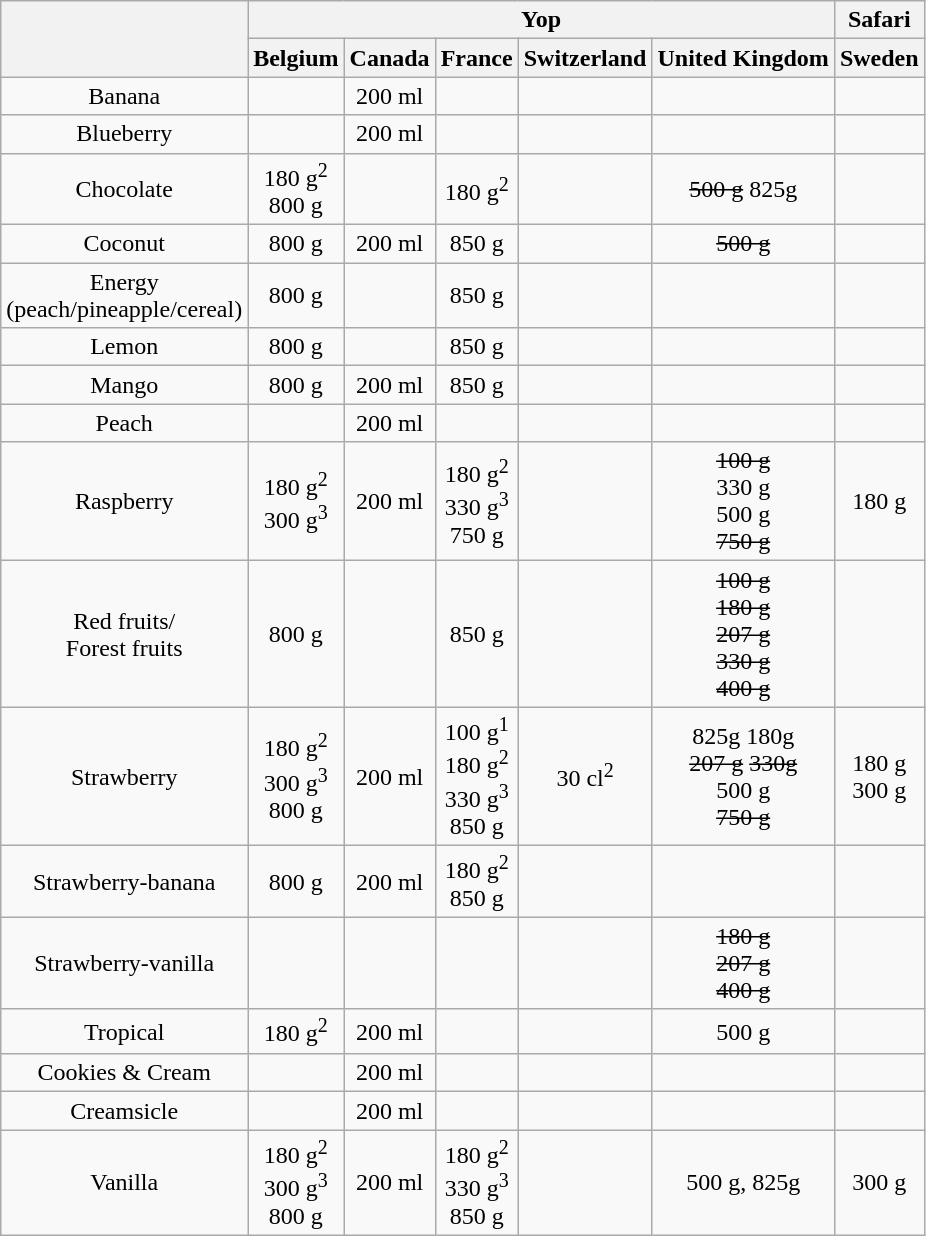<table class="wikitable" style="text-align:center">
<tr style="background:#fff;">
<th rowspan="2"></th>
<th colspan="5">Yop</th>
<th>Safari</th>
</tr>
<tr style="background:#fff;">
<th>Belgium</th>
<th>Canada</th>
<th>France</th>
<th>Switzerland</th>
<th>United Kingdom</th>
<th>Sweden</th>
</tr>
<tr>
<td>Banana</td>
<td></td>
<td>200 ml</td>
<td></td>
<td></td>
<td></td>
<td></td>
</tr>
<tr>
<td>Blueberry</td>
<td></td>
<td>200 ml</td>
<td></td>
<td></td>
<td></td>
<td></td>
</tr>
<tr>
<td>Chocolate</td>
<td>180 g<sup>2</sup><br> 800 g</td>
<td></td>
<td>180 g<sup>2</sup></td>
<td></td>
<td><s>500 g</s> 825g</td>
<td></td>
</tr>
<tr>
<td>Coconut</td>
<td>800 g</td>
<td>200 ml</td>
<td>850 g</td>
<td></td>
<td><s>500 g</s></td>
<td></td>
</tr>
<tr>
<td>Energy<br>(peach/pineapple/cereal)</td>
<td>800 g</td>
<td></td>
<td>850 g</td>
<td></td>
<td></td>
<td></td>
</tr>
<tr>
<td>Lemon</td>
<td>800 g</td>
<td></td>
<td>850 g</td>
<td></td>
<td></td>
<td></td>
</tr>
<tr>
<td>Mango</td>
<td>800 g</td>
<td>200 ml</td>
<td>850 g</td>
<td></td>
<td></td>
<td></td>
</tr>
<tr>
<td>Peach</td>
<td></td>
<td>200 ml</td>
<td></td>
<td></td>
<td></td>
<td></td>
</tr>
<tr>
<td>Raspberry</td>
<td>180 g<sup>2</sup><br>300 g<sup>3</sup></td>
<td>200 ml</td>
<td>180 g<sup>2</sup><br>330 g<sup>3</sup><br>750 g</td>
<td></td>
<td><s>100 g</s><br>330 g<br>500 g<br><s>750 g</s></td>
<td>180 g</td>
</tr>
<tr>
<td>Red fruits/<br>Forest fruits</td>
<td>800 g</td>
<td></td>
<td>850 g</td>
<td></td>
<td><s>100 g</s><br><s>180 g</s><br><s>207 g</s><br><s>330 g</s><br><s>400 g</s></td>
<td></td>
</tr>
<tr>
<td>Strawberry</td>
<td>180 g<sup>2</sup><br>300 g<sup>3</sup><br>800 g</td>
<td>200 ml</td>
<td>100 g<sup>1</sup><br>180 g<sup>2</sup><br>330 g<sup>3</sup><br>850 g</td>
<td>30 cl<sup>2</sup></td>
<td>825g 180g<br><s>207 g</s> <s>330g</s><br>500 g<br><s>750 g</s></td>
<td>180 g<br>300 g</td>
</tr>
<tr>
<td>Strawberry-banana</td>
<td>800 g</td>
<td>200 ml</td>
<td>180 g<sup>2</sup><br>850 g</td>
<td></td>
<td></td>
<td></td>
</tr>
<tr>
<td>Strawberry-vanilla</td>
<td></td>
<td></td>
<td></td>
<td></td>
<td><s>180 g</s><br><s>207 g</s><br><s>400 g</s></td>
<td></td>
</tr>
<tr>
<td>Tropical</td>
<td>180 g<sup>2</sup></td>
<td>200 ml</td>
<td></td>
<td></td>
<td>500 g</td>
<td></td>
</tr>
<tr>
<td>Cookies & Cream</td>
<td></td>
<td>200 ml</td>
<td></td>
<td></td>
<td></td>
<td></td>
</tr>
<tr>
<td>Creamsicle</td>
<td></td>
<td>200 ml</td>
<td></td>
<td></td>
<td></td>
<td></td>
</tr>
<tr>
<td>Vanilla</td>
<td>180 g<sup>2</sup><br>300 g<sup>3</sup><br>800 g</td>
<td>200 ml</td>
<td>180 g<sup>2</sup><br>330 g<sup>3</sup><br>850 g</td>
<td></td>
<td>500 g, 825g</td>
<td>300 g</td>
</tr>
</table>
